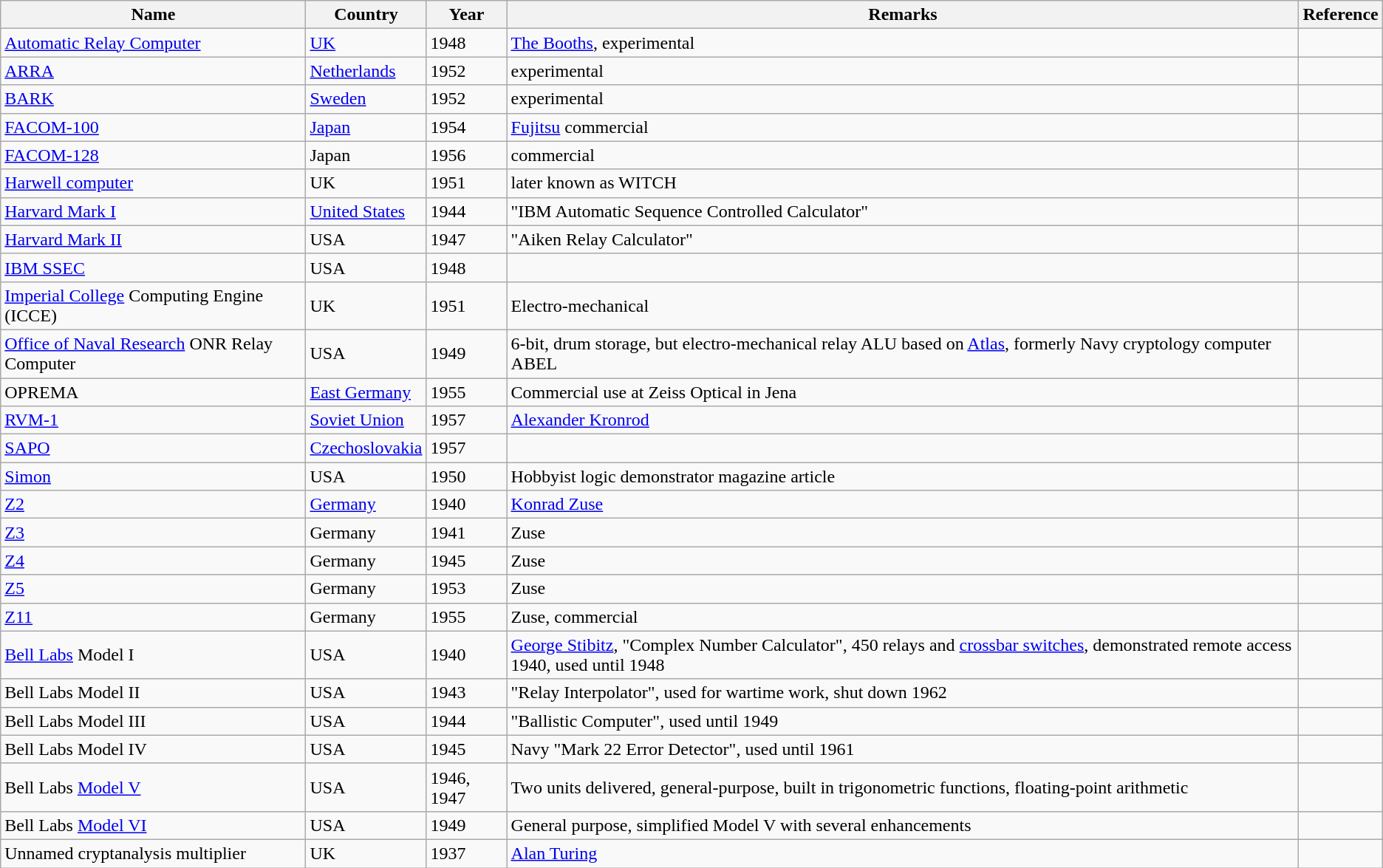<table class="wikitable sortable">
<tr>
<th align=left>Name</th>
<th align=left>Country</th>
<th align=left>Year</th>
<th align=left class="unsortable">Remarks</th>
<th align=left>Reference</th>
</tr>
<tr valign=top style="border-bottom:1px solid #999;">
<td><a href='#'>Automatic Relay Computer</a></td>
<td><a href='#'>UK</a></td>
<td>1948</td>
<td><a href='#'>The Booths</a>, experimental</td>
<td></td>
</tr>
<tr>
<td><a href='#'>ARRA</a></td>
<td><a href='#'>Netherlands</a></td>
<td>1952</td>
<td>experimental</td>
<td></td>
</tr>
<tr>
<td><a href='#'>BARK</a></td>
<td><a href='#'>Sweden</a></td>
<td>1952</td>
<td>experimental</td>
<td></td>
</tr>
<tr>
<td><a href='#'>FACOM-100</a></td>
<td><a href='#'>Japan</a></td>
<td>1954</td>
<td><a href='#'>Fujitsu</a> commercial</td>
<td></td>
</tr>
<tr>
<td><a href='#'>FACOM-128</a></td>
<td>Japan</td>
<td>1956</td>
<td>commercial</td>
<td></td>
</tr>
<tr>
<td><a href='#'>Harwell computer</a></td>
<td>UK</td>
<td>1951</td>
<td>later known as WITCH</td>
<td></td>
</tr>
<tr>
<td><a href='#'>Harvard Mark I</a></td>
<td><a href='#'>United States</a></td>
<td>1944</td>
<td>"IBM Automatic Sequence Controlled Calculator"</td>
<td></td>
</tr>
<tr>
<td><a href='#'>Harvard Mark II</a></td>
<td>USA</td>
<td>1947</td>
<td>"Aiken Relay Calculator"</td>
<td></td>
</tr>
<tr>
<td><a href='#'>IBM SSEC</a></td>
<td>USA</td>
<td>1948</td>
<td></td>
<td></td>
</tr>
<tr>
<td><a href='#'>Imperial College</a> Computing Engine (ICCE)</td>
<td>UK</td>
<td>1951</td>
<td>Electro-mechanical</td>
<td></td>
</tr>
<tr>
<td><a href='#'>Office of Naval Research</a> ONR Relay Computer</td>
<td>USA</td>
<td>1949</td>
<td>6-bit, drum storage, but electro-mechanical relay ALU based on <a href='#'>Atlas</a>, formerly Navy cryptology computer ABEL</td>
<td></td>
</tr>
<tr>
<td>OPREMA</td>
<td><a href='#'>East Germany</a></td>
<td>1955</td>
<td>Commercial use at Zeiss Optical in Jena</td>
<td></td>
</tr>
<tr>
<td><a href='#'>RVM-1</a></td>
<td><a href='#'>Soviet Union</a></td>
<td>1957</td>
<td><a href='#'>Alexander Kronrod</a></td>
<td></td>
</tr>
<tr>
<td><a href='#'>SAPO</a></td>
<td><a href='#'>Czechoslovakia</a></td>
<td>1957</td>
<td></td>
<td></td>
</tr>
<tr>
<td><a href='#'>Simon</a></td>
<td>USA</td>
<td>1950</td>
<td>Hobbyist logic demonstrator magazine article</td>
<td></td>
</tr>
<tr>
<td><a href='#'>Z2</a></td>
<td><a href='#'>Germany</a></td>
<td>1940</td>
<td><a href='#'>Konrad Zuse</a></td>
<td></td>
</tr>
<tr>
<td><a href='#'>Z3</a></td>
<td>Germany</td>
<td>1941</td>
<td>Zuse</td>
<td></td>
</tr>
<tr>
<td><a href='#'>Z4</a></td>
<td>Germany</td>
<td>1945</td>
<td>Zuse</td>
<td></td>
</tr>
<tr>
<td><a href='#'>Z5</a></td>
<td>Germany</td>
<td>1953</td>
<td>Zuse</td>
<td></td>
</tr>
<tr>
<td><a href='#'>Z11</a></td>
<td>Germany</td>
<td>1955</td>
<td>Zuse, commercial</td>
<td></td>
</tr>
<tr>
<td><a href='#'>Bell Labs</a> Model I</td>
<td>USA</td>
<td>1940</td>
<td><a href='#'>George Stibitz</a>, "Complex Number Calculator", 450 relays and <a href='#'>crossbar switches</a>, demonstrated remote access 1940, used until 1948</td>
<td></td>
</tr>
<tr>
<td>Bell Labs Model II</td>
<td>USA</td>
<td>1943</td>
<td>"Relay Interpolator", used for wartime work, shut down 1962</td>
<td></td>
</tr>
<tr>
<td>Bell Labs Model III</td>
<td>USA</td>
<td>1944</td>
<td>"Ballistic Computer", used until 1949</td>
<td></td>
</tr>
<tr>
<td>Bell Labs Model IV</td>
<td>USA</td>
<td>1945</td>
<td>Navy "Mark 22 Error Detector", used until 1961</td>
<td></td>
</tr>
<tr>
<td>Bell Labs <a href='#'>Model V</a></td>
<td>USA</td>
<td data-sort-value="1946">1946, 1947</td>
<td>Two units delivered, general-purpose, built in trigonometric functions, floating-point arithmetic</td>
<td></td>
</tr>
<tr>
<td>Bell Labs <a href='#'>Model VI</a></td>
<td>USA</td>
<td>1949</td>
<td>General purpose, simplified Model V with several enhancements</td>
<td></td>
</tr>
<tr>
<td>Unnamed cryptanalysis multiplier</td>
<td>UK</td>
<td>1937</td>
<td><a href='#'>Alan Turing</a></td>
<td></td>
</tr>
</table>
